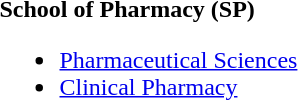<table>
<tr>
<td><strong>School of Pharmacy (SP)</strong><br><ul><li><a href='#'>Pharmaceutical Sciences</a></li><li><a href='#'>Clinical Pharmacy</a></li></ul></td>
</tr>
</table>
